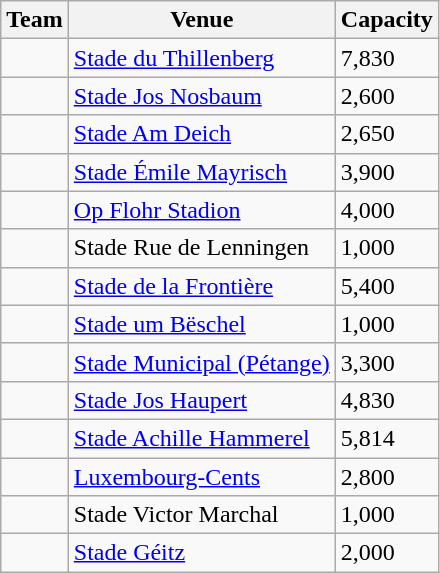<table class="wikitable sortable">
<tr>
<th>Team</th>
<th>Venue</th>
<th>Capacity</th>
</tr>
<tr>
<td></td>
<td><a href='#'>Stade du Thillenberg</a></td>
<td>7,830</td>
</tr>
<tr>
<td></td>
<td><a href='#'>Stade Jos Nosbaum</a></td>
<td>2,600</td>
</tr>
<tr>
<td></td>
<td><a href='#'>Stade Am Deich</a></td>
<td>2,650</td>
</tr>
<tr>
<td></td>
<td><a href='#'>Stade Émile Mayrisch</a></td>
<td>3,900</td>
</tr>
<tr>
<td></td>
<td><a href='#'>Op Flohr Stadion</a></td>
<td>4,000</td>
</tr>
<tr>
<td></td>
<td>Stade Rue de Lenningen</td>
<td>1,000</td>
</tr>
<tr>
<td></td>
<td><a href='#'>Stade de la Frontière</a></td>
<td>5,400</td>
</tr>
<tr>
<td></td>
<td><a href='#'>Stade um Bëschel</a></td>
<td>1,000</td>
</tr>
<tr>
<td></td>
<td><a href='#'>Stade Municipal (Pétange)</a></td>
<td>3,300</td>
</tr>
<tr>
<td></td>
<td><a href='#'>Stade Jos Haupert</a></td>
<td>4,830</td>
</tr>
<tr>
<td></td>
<td><a href='#'>Stade Achille Hammerel</a></td>
<td>5,814</td>
</tr>
<tr>
<td></td>
<td><a href='#'>Luxembourg-Cents</a></td>
<td>2,800</td>
</tr>
<tr>
<td></td>
<td>Stade Victor Marchal</td>
<td>1,000</td>
</tr>
<tr>
<td></td>
<td><a href='#'>Stade Géitz</a></td>
<td>2,000</td>
</tr>
</table>
